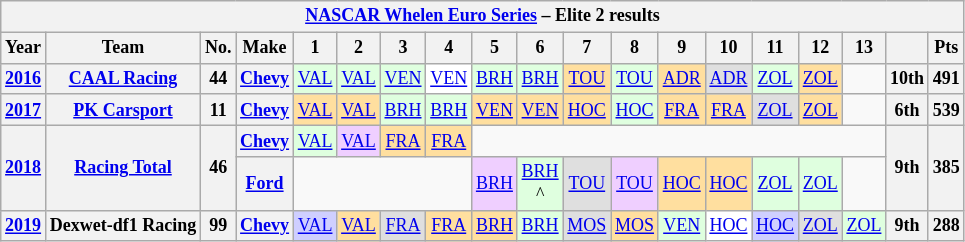<table class="wikitable" style="text-align:center; font-size:75%">
<tr>
<th colspan=21><a href='#'>NASCAR Whelen Euro Series</a> – Elite 2 results</th>
</tr>
<tr>
<th>Year</th>
<th>Team</th>
<th>No.</th>
<th>Make</th>
<th>1</th>
<th>2</th>
<th>3</th>
<th>4</th>
<th>5</th>
<th>6</th>
<th>7</th>
<th>8</th>
<th>9</th>
<th>10</th>
<th>11</th>
<th>12</th>
<th>13</th>
<th></th>
<th>Pts</th>
</tr>
<tr>
<th><a href='#'>2016</a></th>
<th><a href='#'>CAAL Racing</a></th>
<th>44</th>
<th><a href='#'>Chevy</a></th>
<td style="background:#DFFFDF;"><a href='#'>VAL</a><br></td>
<td style="background:#DFFFDF;"><a href='#'>VAL</a><br></td>
<td style="background:#DFFFDF;"><a href='#'>VEN</a><br></td>
<td style="background:#FFFFFF;"><a href='#'>VEN</a><br></td>
<td style="background:#DFFFDF;"><a href='#'>BRH</a><br></td>
<td style="background:#DFFFDF;"><a href='#'>BRH</a><br></td>
<td style="background:#FFDF9F;"><a href='#'>TOU</a><br></td>
<td style="background:#DFFFDF;"><a href='#'>TOU</a><br></td>
<td style="background:#FFDF9F;"><a href='#'>ADR</a><br></td>
<td style="background:#DFDFDF;"><a href='#'>ADR</a><br></td>
<td style="background:#DFFFDF;"><a href='#'>ZOL</a><br></td>
<td style="background:#FFDF9F;"><a href='#'>ZOL</a><br></td>
<td></td>
<th>10th</th>
<th>491</th>
</tr>
<tr>
<th><a href='#'>2017</a></th>
<th><a href='#'>PK Carsport</a></th>
<th>11</th>
<th><a href='#'>Chevy</a></th>
<td style="background:#FFDF9F;"><a href='#'>VAL</a><br></td>
<td style="background:#FFDF9F;"><a href='#'>VAL</a><br></td>
<td style="background:#DFFFDF;"><a href='#'>BRH</a><br></td>
<td style="background:#DFFFDF;"><a href='#'>BRH</a><br></td>
<td style="background:#FFDF9F;"><a href='#'>VEN</a><br></td>
<td style="background:#FFDF9F;"><a href='#'>VEN</a><br></td>
<td style="background:#FFDF9F;"><a href='#'>HOC</a><br></td>
<td style="background:#DFFFDF;"><a href='#'>HOC</a><br></td>
<td style="background:#FFDF9F;"><a href='#'>FRA</a><br></td>
<td style="background:#FFDF9F;"><a href='#'>FRA</a><br></td>
<td style="background:#DFDFDF;"><a href='#'>ZOL</a><br></td>
<td style="background:#FFDF9F;"><a href='#'>ZOL</a><br></td>
<td></td>
<th>6th</th>
<th>539</th>
</tr>
<tr>
<th rowspan=2><a href='#'>2018</a></th>
<th rowspan=2><a href='#'>Racing Total</a></th>
<th rowspan=2>46</th>
<th><a href='#'>Chevy</a></th>
<td style="background:#DFFFDF;"><a href='#'>VAL</a><br></td>
<td style="background:#EFCFFF;"><a href='#'>VAL</a><br></td>
<td style="background:#FFDF9F;"><a href='#'>FRA</a><br></td>
<td style="background:#FFDF9F;"><a href='#'>FRA</a><br></td>
<td colspan=9></td>
<th rowspan=2>9th</th>
<th rowspan=2>385</th>
</tr>
<tr>
<th><a href='#'>Ford</a></th>
<td colspan=4></td>
<td style="background:#EFCFFF;"><a href='#'>BRH</a><br></td>
<td style="background:#DFFFDF;"><a href='#'>BRH</a><br>^</td>
<td style="background:#DFDFDF;"><a href='#'>TOU</a><br></td>
<td style="background:#EFCFFF;"><a href='#'>TOU</a><br></td>
<td style="background:#FFDF9F;"><a href='#'>HOC</a><br></td>
<td style="background:#FFDF9F;"><a href='#'>HOC</a><br></td>
<td style="background:#DFFFDF;"><a href='#'>ZOL</a><br></td>
<td style="background:#DFFFDF;"><a href='#'>ZOL</a><br></td>
<td></td>
</tr>
<tr>
<th><a href='#'>2019</a></th>
<th>Dexwet-df1 Racing</th>
<th>99</th>
<th><a href='#'>Chevy</a></th>
<td style="background-color:#CFCFFF"><a href='#'>VAL</a><br></td>
<td style="background-color:#FFDF9F"><a href='#'>VAL</a><br></td>
<td style="background-color:#DFDFDF"><a href='#'>FRA</a><br></td>
<td style="background-color:#FFDF9F"><a href='#'>FRA</a><br></td>
<td style="background-color:#FFDF9F"><a href='#'>BRH</a><br></td>
<td style="background-color:#DFFFDF"><a href='#'>BRH</a><br></td>
<td style="background-color:#DFDFDF"><a href='#'>MOS</a><br></td>
<td style="background-color:#FFDF9F"><a href='#'>MOS</a><br></td>
<td style="background-color:#DFFFDF"><a href='#'>VEN</a><br></td>
<td style="background-color:#FFFFFF"><a href='#'>HOC</a><br></td>
<td style="background-color:#CFCFFF"><a href='#'>HOC</a><br></td>
<td style="background-color:#DFDFDF"><a href='#'>ZOL</a><br></td>
<td style="background-color:#DFFFDF"><a href='#'>ZOL</a><br></td>
<th>9th</th>
<th>288</th>
</tr>
</table>
